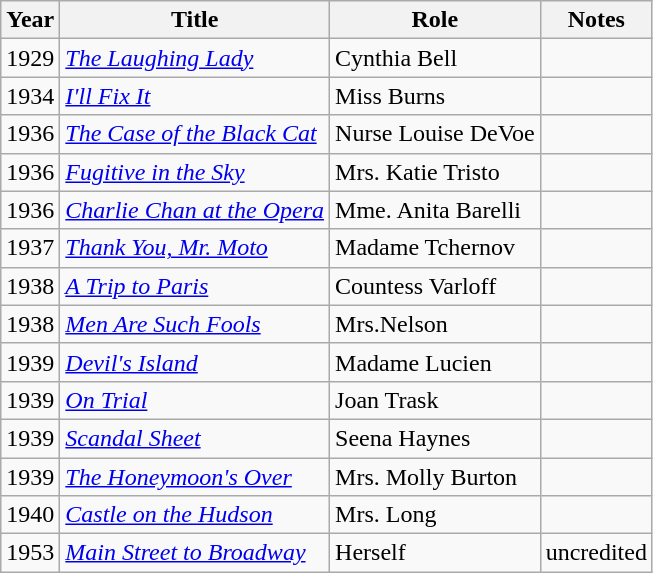<table class="wikitable">
<tr>
<th>Year</th>
<th>Title</th>
<th>Role</th>
<th>Notes</th>
</tr>
<tr>
<td>1929</td>
<td><em><a href='#'>The Laughing Lady</a></em></td>
<td>Cynthia Bell</td>
<td></td>
</tr>
<tr>
<td>1934</td>
<td><em><a href='#'>I'll Fix It</a></em></td>
<td>Miss Burns</td>
<td></td>
</tr>
<tr>
<td>1936</td>
<td><em><a href='#'>The Case of the Black Cat</a></em></td>
<td>Nurse Louise DeVoe</td>
<td></td>
</tr>
<tr>
<td>1936</td>
<td><em><a href='#'>Fugitive in the Sky</a></em></td>
<td>Mrs. Katie Tristo</td>
<td></td>
</tr>
<tr>
<td>1936</td>
<td><em><a href='#'>Charlie Chan at the Opera</a></em></td>
<td>Mme. Anita Barelli</td>
<td></td>
</tr>
<tr>
<td>1937</td>
<td><em><a href='#'>Thank You, Mr. Moto</a></em></td>
<td>Madame Tchernov</td>
<td></td>
</tr>
<tr>
<td>1938</td>
<td><em><a href='#'>A Trip to Paris</a></em></td>
<td>Countess Varloff</td>
<td></td>
</tr>
<tr>
<td>1938</td>
<td><em><a href='#'>Men Are Such Fools</a></em></td>
<td>Mrs.Nelson</td>
<td></td>
</tr>
<tr>
<td>1939</td>
<td><em><a href='#'>Devil's Island</a></em></td>
<td>Madame Lucien</td>
<td></td>
</tr>
<tr>
<td>1939</td>
<td><em><a href='#'>On Trial</a></em></td>
<td>Joan Trask</td>
<td></td>
</tr>
<tr>
<td>1939</td>
<td><em><a href='#'>Scandal Sheet</a></em></td>
<td>Seena Haynes</td>
<td></td>
</tr>
<tr>
<td>1939</td>
<td><em><a href='#'>The Honeymoon's Over</a></em></td>
<td>Mrs. Molly Burton</td>
<td></td>
</tr>
<tr>
<td>1940</td>
<td><em><a href='#'>Castle on the Hudson</a></em></td>
<td>Mrs. Long</td>
<td></td>
</tr>
<tr>
<td>1953</td>
<td><em><a href='#'>Main Street to Broadway</a></em></td>
<td>Herself</td>
<td>uncredited</td>
</tr>
</table>
